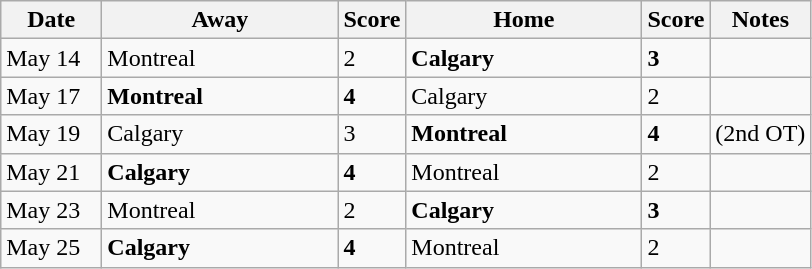<table class="wikitable">
<tr>
<th bgcolor="#DDDDFF" width="60">Date</th>
<th bgcolor="#DDDDFF" width="150">Away</th>
<th bgcolor="#DDDDFF" width="5">Score</th>
<th bgcolor="#DDDDFF" width="150">Home</th>
<th bgcolor="#DDDDFF" width="5">Score</th>
<th bgcolor="#DDDDFF" width="60">Notes</th>
</tr>
<tr>
<td>May 14</td>
<td>Montreal</td>
<td>2</td>
<td><strong>Calgary </strong></td>
<td><strong>3</strong></td>
<td></td>
</tr>
<tr>
<td>May 17</td>
<td><strong>Montreal </strong></td>
<td><strong>4</strong></td>
<td>Calgary</td>
<td>2</td>
<td></td>
</tr>
<tr>
<td>May 19</td>
<td>Calgary</td>
<td>3</td>
<td><strong>Montreal </strong></td>
<td><strong>4</strong></td>
<td>(2nd OT)</td>
</tr>
<tr>
<td>May 21</td>
<td><strong>Calgary </strong></td>
<td><strong>4</strong></td>
<td>Montreal</td>
<td>2</td>
<td></td>
</tr>
<tr>
<td>May 23</td>
<td>Montreal</td>
<td>2</td>
<td><strong>Calgary </strong></td>
<td><strong>3</strong></td>
<td></td>
</tr>
<tr>
<td>May 25</td>
<td><strong>Calgary </strong></td>
<td><strong>4</strong></td>
<td>Montreal</td>
<td>2</td>
<td></td>
</tr>
</table>
